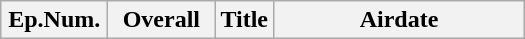<table class="wikitable plainrowheaders">
<tr>
<th style="width:4em;">Ep.Num.</th>
<th style="width:4em;">Overall</th>
<th>Title</th>
<th style="width:10em;">Airdate<br>




</th>
</tr>
</table>
